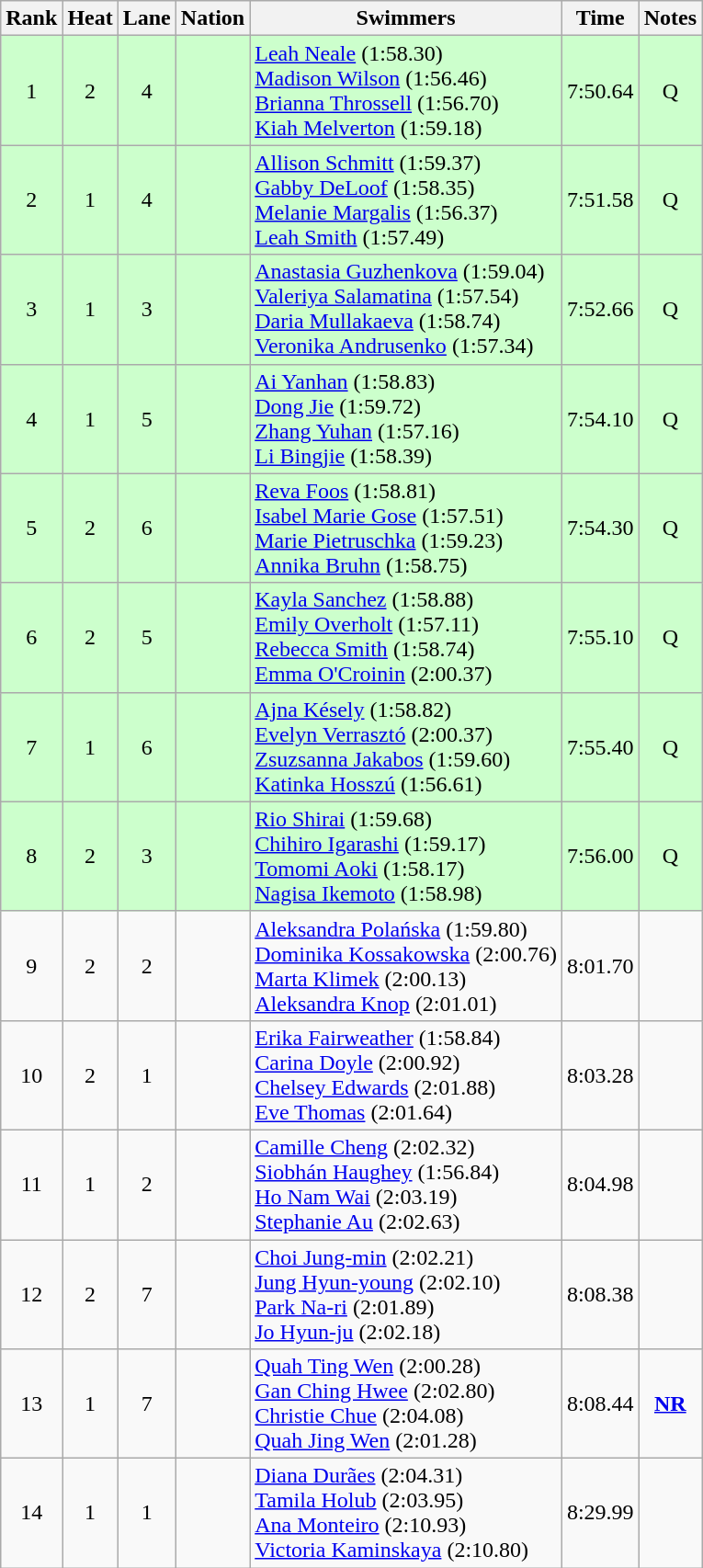<table class="wikitable sortable" style="text-align:center">
<tr>
<th>Rank</th>
<th>Heat</th>
<th>Lane</th>
<th>Nation</th>
<th>Swimmers</th>
<th>Time</th>
<th>Notes</th>
</tr>
<tr bgcolor=ccffcc>
<td>1</td>
<td>2</td>
<td>4</td>
<td align=left></td>
<td align=left><a href='#'>Leah Neale</a> (1:58.30)<br><a href='#'>Madison Wilson</a> (1:56.46)<br><a href='#'>Brianna Throssell</a> (1:56.70)<br><a href='#'>Kiah Melverton</a> (1:59.18)</td>
<td>7:50.64</td>
<td>Q</td>
</tr>
<tr bgcolor=ccffcc>
<td>2</td>
<td>1</td>
<td>4</td>
<td align=left></td>
<td align=left><a href='#'>Allison Schmitt</a> (1:59.37)<br><a href='#'>Gabby DeLoof</a> (1:58.35)<br><a href='#'>Melanie Margalis</a> (1:56.37)<br><a href='#'>Leah Smith</a> (1:57.49)</td>
<td>7:51.58</td>
<td>Q</td>
</tr>
<tr bgcolor=ccffcc>
<td>3</td>
<td>1</td>
<td>3</td>
<td align=left></td>
<td align=left><a href='#'>Anastasia Guzhenkova</a> (1:59.04)<br><a href='#'>Valeriya Salamatina</a> (1:57.54)<br><a href='#'>Daria Mullakaeva</a> (1:58.74)<br><a href='#'>Veronika Andrusenko</a> (1:57.34)</td>
<td>7:52.66</td>
<td>Q</td>
</tr>
<tr bgcolor=ccffcc>
<td>4</td>
<td>1</td>
<td>5</td>
<td align=left></td>
<td align=left><a href='#'>Ai Yanhan</a> (1:58.83)<br><a href='#'>Dong Jie</a> (1:59.72)<br><a href='#'>Zhang Yuhan</a> (1:57.16)<br><a href='#'>Li Bingjie</a> (1:58.39)</td>
<td>7:54.10</td>
<td>Q</td>
</tr>
<tr bgcolor=ccffcc>
<td>5</td>
<td>2</td>
<td>6</td>
<td align=left></td>
<td align=left><a href='#'>Reva Foos</a> (1:58.81)<br><a href='#'>Isabel Marie Gose</a> (1:57.51)<br><a href='#'>Marie Pietruschka</a> (1:59.23)<br><a href='#'>Annika Bruhn</a> (1:58.75)</td>
<td>7:54.30</td>
<td>Q</td>
</tr>
<tr bgcolor=ccffcc>
<td>6</td>
<td>2</td>
<td>5</td>
<td align=left></td>
<td align=left><a href='#'>Kayla Sanchez</a> (1:58.88)<br><a href='#'>Emily Overholt</a> (1:57.11)<br><a href='#'>Rebecca Smith</a> (1:58.74)<br><a href='#'>Emma O'Croinin</a> (2:00.37)</td>
<td>7:55.10</td>
<td>Q</td>
</tr>
<tr bgcolor=ccffcc>
<td>7</td>
<td>1</td>
<td>6</td>
<td align=left></td>
<td align=left><a href='#'>Ajna Késely</a> (1:58.82)<br><a href='#'>Evelyn Verrasztó</a> (2:00.37)<br><a href='#'>Zsuzsanna Jakabos</a> (1:59.60)<br><a href='#'>Katinka Hosszú</a> (1:56.61)</td>
<td>7:55.40</td>
<td>Q</td>
</tr>
<tr bgcolor=ccffcc>
<td>8</td>
<td>2</td>
<td>3</td>
<td align=left></td>
<td align=left><a href='#'>Rio Shirai</a> (1:59.68)<br><a href='#'>Chihiro Igarashi</a> (1:59.17)<br><a href='#'>Tomomi Aoki</a> (1:58.17)<br><a href='#'>Nagisa Ikemoto</a> (1:58.98)</td>
<td>7:56.00</td>
<td>Q</td>
</tr>
<tr>
<td>9</td>
<td>2</td>
<td>2</td>
<td align=left></td>
<td align=left><a href='#'>Aleksandra Polańska</a> (1:59.80)<br><a href='#'>Dominika Kossakowska</a> (2:00.76)<br><a href='#'>Marta Klimek</a> (2:00.13)<br><a href='#'>Aleksandra Knop</a> (2:01.01)</td>
<td>8:01.70</td>
<td></td>
</tr>
<tr>
<td>10</td>
<td>2</td>
<td>1</td>
<td align=left></td>
<td align=left><a href='#'>Erika Fairweather</a> (1:58.84)<br><a href='#'>Carina Doyle</a> (2:00.92)<br><a href='#'>Chelsey Edwards</a> (2:01.88)<br><a href='#'>Eve Thomas</a> (2:01.64)</td>
<td>8:03.28</td>
<td></td>
</tr>
<tr>
<td>11</td>
<td>1</td>
<td>2</td>
<td align=left></td>
<td align=left><a href='#'>Camille Cheng</a> (2:02.32)<br><a href='#'>Siobhán Haughey</a> (1:56.84)<br><a href='#'>Ho Nam Wai</a> (2:03.19)<br><a href='#'>Stephanie Au</a> (2:02.63)</td>
<td>8:04.98</td>
<td></td>
</tr>
<tr>
<td>12</td>
<td>2</td>
<td>7</td>
<td align=left></td>
<td align=left><a href='#'>Choi Jung-min</a> (2:02.21)<br><a href='#'>Jung Hyun-young</a> (2:02.10)<br><a href='#'>Park Na-ri</a> (2:01.89)<br><a href='#'>Jo Hyun-ju</a> (2:02.18)</td>
<td>8:08.38</td>
<td></td>
</tr>
<tr>
<td>13</td>
<td>1</td>
<td>7</td>
<td align=left></td>
<td align=left><a href='#'>Quah Ting Wen</a> (2:00.28)<br><a href='#'>Gan Ching Hwee</a> (2:02.80)<br><a href='#'>Christie Chue</a> (2:04.08)<br><a href='#'>Quah Jing Wen</a> (2:01.28)</td>
<td>8:08.44</td>
<td><strong><a href='#'>NR</a></strong></td>
</tr>
<tr>
<td>14</td>
<td>1</td>
<td>1</td>
<td align=left></td>
<td align=left><a href='#'>Diana Durães</a> (2:04.31)<br><a href='#'>Tamila Holub</a> (2:03.95)<br><a href='#'>Ana Monteiro</a> (2:10.93)<br><a href='#'>Victoria Kaminskaya</a> (2:10.80)</td>
<td>8:29.99</td>
<td></td>
</tr>
</table>
